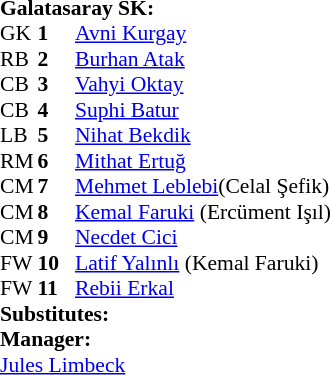<table style="font-size: 90%" cellspacing="0" cellpadding="0">
<tr>
<td colspan="4"><strong>Galatasaray SK:</strong></td>
</tr>
<tr>
<th width="25"></th>
<th width="25"></th>
</tr>
<tr>
<td>GK</td>
<td><strong>1</strong></td>
<td> <a href='#'>Avni Kurgay</a></td>
</tr>
<tr>
<td>RB</td>
<td><strong>2</strong></td>
<td> <a href='#'>Burhan Atak</a></td>
</tr>
<tr>
<td>CB</td>
<td><strong>3</strong></td>
<td> <a href='#'>Vahyi Oktay</a></td>
</tr>
<tr>
<td>CB</td>
<td><strong>4</strong></td>
<td> <a href='#'>Suphi Batur</a></td>
</tr>
<tr>
<td>LB</td>
<td><strong>5</strong></td>
<td> <a href='#'>Nihat Bekdik</a></td>
</tr>
<tr>
<td>RM</td>
<td><strong>6</strong></td>
<td> <a href='#'>Mithat Ertuğ</a></td>
</tr>
<tr>
<td>CM</td>
<td><strong>7</strong></td>
<td> <a href='#'>Mehmet Leblebi</a>(Celal Şefik)</td>
</tr>
<tr>
<td>CM</td>
<td><strong>8</strong></td>
<td> <a href='#'>Kemal Faruki</a> (Ercüment Işıl)</td>
</tr>
<tr>
<td>CM</td>
<td><strong>9</strong></td>
<td> <a href='#'>Necdet Cici</a></td>
</tr>
<tr>
<td>FW</td>
<td><strong>10</strong></td>
<td> <a href='#'>Latif Yalınlı</a> (Kemal Faruki)</td>
</tr>
<tr>
<td>FW</td>
<td><strong>11</strong></td>
<td> <a href='#'>Rebii Erkal</a></td>
</tr>
<tr>
<td colspan=4><strong>Substitutes:</strong></td>
</tr>
<tr>
<td colspan=4><strong>Manager:</strong></td>
</tr>
<tr>
<td colspan="4"> <a href='#'>Jules Limbeck</a></td>
</tr>
</table>
